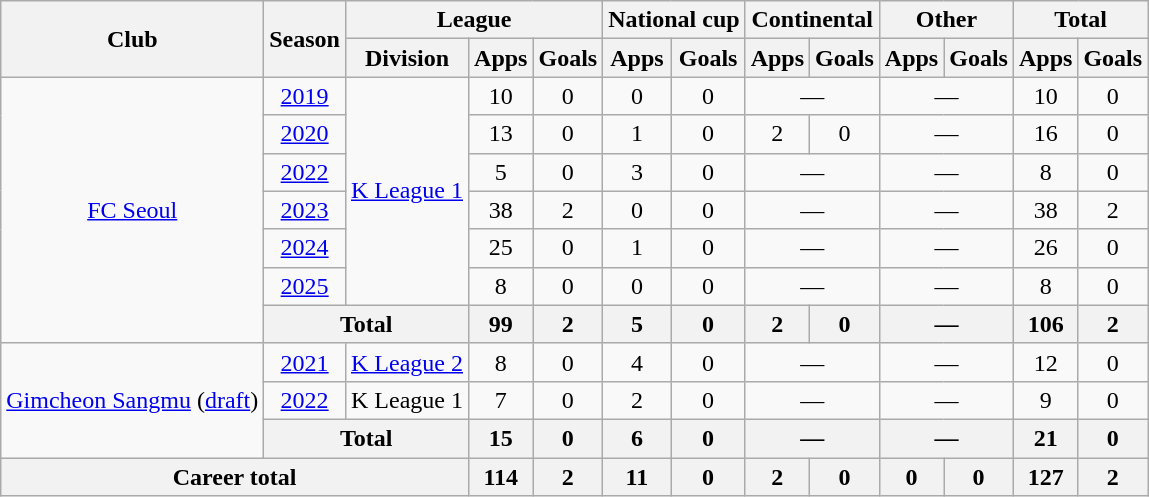<table class="wikitable" style="text-align: center">
<tr>
<th rowspan="2">Club</th>
<th rowspan="2">Season</th>
<th colspan="3">League</th>
<th colspan="2">National cup</th>
<th colspan="2">Continental</th>
<th colspan="2">Other</th>
<th colspan="2">Total</th>
</tr>
<tr>
<th>Division</th>
<th>Apps</th>
<th>Goals</th>
<th>Apps</th>
<th>Goals</th>
<th>Apps</th>
<th>Goals</th>
<th>Apps</th>
<th>Goals</th>
<th>Apps</th>
<th>Goals</th>
</tr>
<tr>
<td rowspan=7><a href='#'>FC Seoul</a></td>
<td><a href='#'>2019</a></td>
<td rowspan=6><a href='#'>K League 1</a></td>
<td>10</td>
<td>0</td>
<td>0</td>
<td>0</td>
<td colspan=2>—</td>
<td colspan=2>—</td>
<td>10</td>
<td>0</td>
</tr>
<tr>
<td><a href='#'>2020</a></td>
<td>13</td>
<td>0</td>
<td>1</td>
<td>0</td>
<td>2</td>
<td>0</td>
<td colspan=2>—</td>
<td>16</td>
<td>0</td>
</tr>
<tr>
<td><a href='#'>2022</a></td>
<td>5</td>
<td>0</td>
<td>3</td>
<td>0</td>
<td colspan=2>—</td>
<td colspan=2>—</td>
<td>8</td>
<td>0</td>
</tr>
<tr>
<td><a href='#'>2023</a></td>
<td>38</td>
<td>2</td>
<td>0</td>
<td>0</td>
<td colspan=2>—</td>
<td colspan=2>—</td>
<td>38</td>
<td>2</td>
</tr>
<tr>
<td><a href='#'>2024</a></td>
<td>25</td>
<td>0</td>
<td>1</td>
<td>0</td>
<td colspan=2>—</td>
<td colspan=2>—</td>
<td>26</td>
<td>0</td>
</tr>
<tr>
<td><a href='#'>2025</a></td>
<td>8</td>
<td>0</td>
<td>0</td>
<td>0</td>
<td colspan=2>—</td>
<td colspan=2>—</td>
<td>8</td>
<td>0</td>
</tr>
<tr>
<th colspan=2>Total</th>
<th>99</th>
<th>2</th>
<th>5</th>
<th>0</th>
<th>2</th>
<th>0</th>
<th colspan=2>—</th>
<th>106</th>
<th>2</th>
</tr>
<tr>
<td rowspan=3><a href='#'>Gimcheon Sangmu</a> (<a href='#'>draft</a>)</td>
<td><a href='#'>2021</a></td>
<td><a href='#'>K League 2</a></td>
<td>8</td>
<td>0</td>
<td>4</td>
<td>0</td>
<td colspan=2>—</td>
<td colspan=2>—</td>
<td>12</td>
<td>0</td>
</tr>
<tr>
<td><a href='#'>2022</a></td>
<td>K League 1</td>
<td>7</td>
<td>0</td>
<td>2</td>
<td>0</td>
<td colspan=2>—</td>
<td colspan=2>—</td>
<td>9</td>
<td>0</td>
</tr>
<tr>
<th colspan=2>Total</th>
<th>15</th>
<th>0</th>
<th>6</th>
<th>0</th>
<th colspan=2>—</th>
<th colspan=2>—</th>
<th>21</th>
<th>0</th>
</tr>
<tr>
<th colspan=3>Career total</th>
<th>114</th>
<th>2</th>
<th>11</th>
<th>0</th>
<th>2</th>
<th>0</th>
<th>0</th>
<th>0</th>
<th>127</th>
<th>2</th>
</tr>
</table>
